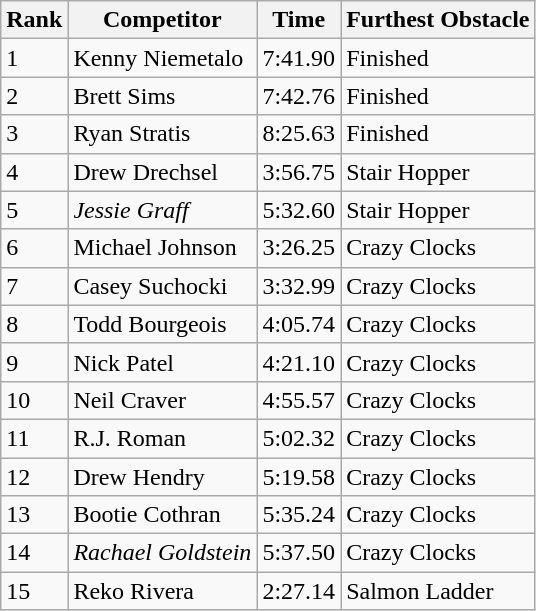<table class="wikitable sortable mw-collapsible">
<tr>
<th>Rank</th>
<th>Competitor</th>
<th>Time</th>
<th>Furthest Obstacle</th>
</tr>
<tr>
<td>1</td>
<td>Kenny Niemetalo</td>
<td>7:41.90</td>
<td>Finished</td>
</tr>
<tr>
<td>2</td>
<td>Brett Sims</td>
<td>7:42.76</td>
<td>Finished</td>
</tr>
<tr>
<td>3</td>
<td>Ryan Stratis</td>
<td>8:25.63</td>
<td>Finished</td>
</tr>
<tr>
<td>4</td>
<td>Drew Drechsel</td>
<td>3:56.75</td>
<td>Stair Hopper</td>
</tr>
<tr>
<td>5</td>
<td><em>Jessie Graff</em></td>
<td>5:32.60</td>
<td>Stair Hopper</td>
</tr>
<tr>
<td>6</td>
<td>Michael Johnson</td>
<td>3:26.25</td>
<td>Crazy Clocks</td>
</tr>
<tr>
<td>7</td>
<td>Casey Suchocki</td>
<td>3:32.99</td>
<td>Crazy Clocks</td>
</tr>
<tr>
<td>8</td>
<td>Todd Bourgeois</td>
<td>4:05.74</td>
<td>Crazy Clocks</td>
</tr>
<tr>
<td>9</td>
<td>Nick Patel</td>
<td>4:21.10</td>
<td>Crazy Clocks</td>
</tr>
<tr>
<td>10</td>
<td>Neil Craver</td>
<td>4:55.57</td>
<td>Crazy Clocks</td>
</tr>
<tr>
<td>11</td>
<td>R.J. Roman</td>
<td>5:02.32</td>
<td>Crazy Clocks</td>
</tr>
<tr>
<td>12</td>
<td>Drew Hendry</td>
<td>5:19.58</td>
<td>Crazy Clocks</td>
</tr>
<tr>
<td>13</td>
<td>Bootie Cothran</td>
<td>5:35.24</td>
<td>Crazy Clocks</td>
</tr>
<tr>
<td>14</td>
<td><em>Rachael Goldstein</em></td>
<td>5:37.50</td>
<td>Crazy Clocks</td>
</tr>
<tr>
<td>15</td>
<td>Reko Rivera</td>
<td>2:27.14</td>
<td>Salmon Ladder</td>
</tr>
</table>
